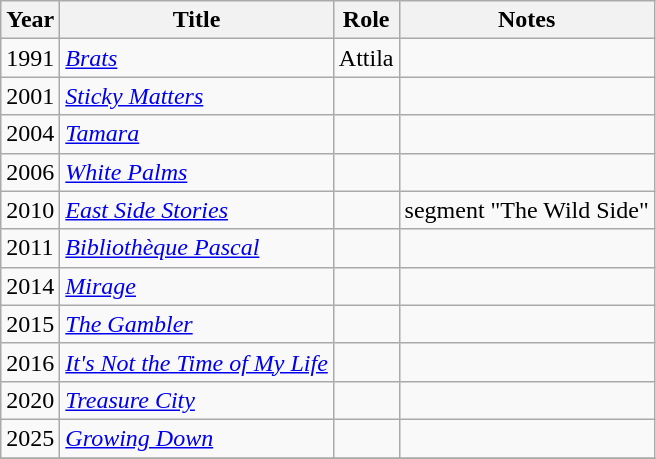<table class="wikitable sortable">
<tr>
<th>Year</th>
<th>Title</th>
<th>Role</th>
<th class="unsortable">Notes</th>
</tr>
<tr>
<td>1991</td>
<td><em><a href='#'>Brats</a></em></td>
<td>Attila</td>
<td></td>
</tr>
<tr>
<td>2001</td>
<td><em><a href='#'>Sticky Matters</a></em></td>
<td></td>
<td></td>
</tr>
<tr>
<td>2004</td>
<td><em><a href='#'>Tamara</a></em></td>
<td></td>
<td></td>
</tr>
<tr>
<td>2006</td>
<td><em><a href='#'>White Palms</a></em></td>
<td></td>
<td></td>
</tr>
<tr>
<td>2010</td>
<td><em><a href='#'>East Side Stories</a></em></td>
<td></td>
<td>segment "The Wild Side"</td>
</tr>
<tr>
<td>2011</td>
<td><em><a href='#'>Bibliothèque Pascal</a></em></td>
<td></td>
<td></td>
</tr>
<tr>
<td>2014</td>
<td><em><a href='#'>Mirage</a></em></td>
<td></td>
<td></td>
</tr>
<tr>
<td>2015</td>
<td><em><a href='#'>The Gambler</a></em></td>
<td></td>
<td></td>
</tr>
<tr>
<td>2016</td>
<td><em><a href='#'>It's Not the Time of My Life</a></em></td>
<td></td>
<td></td>
</tr>
<tr>
<td>2020</td>
<td><em><a href='#'>Treasure City</a></em></td>
<td></td>
<td></td>
</tr>
<tr>
<td>2025</td>
<td><em><a href='#'>Growing Down</a></em></td>
<td></td>
<td></td>
</tr>
<tr>
</tr>
</table>
